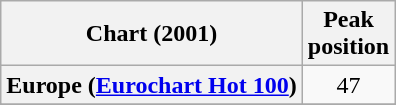<table class="wikitable sortable plainrowheaders" style="text-align:center">
<tr>
<th scope="col">Chart (2001)</th>
<th scope="col">Peak<br>position</th>
</tr>
<tr>
<th scope="row">Europe (<a href='#'>Eurochart Hot 100</a>)</th>
<td>47</td>
</tr>
<tr>
</tr>
<tr>
</tr>
<tr>
</tr>
<tr>
</tr>
<tr>
</tr>
<tr>
</tr>
<tr>
</tr>
<tr>
</tr>
<tr>
</tr>
<tr>
</tr>
</table>
